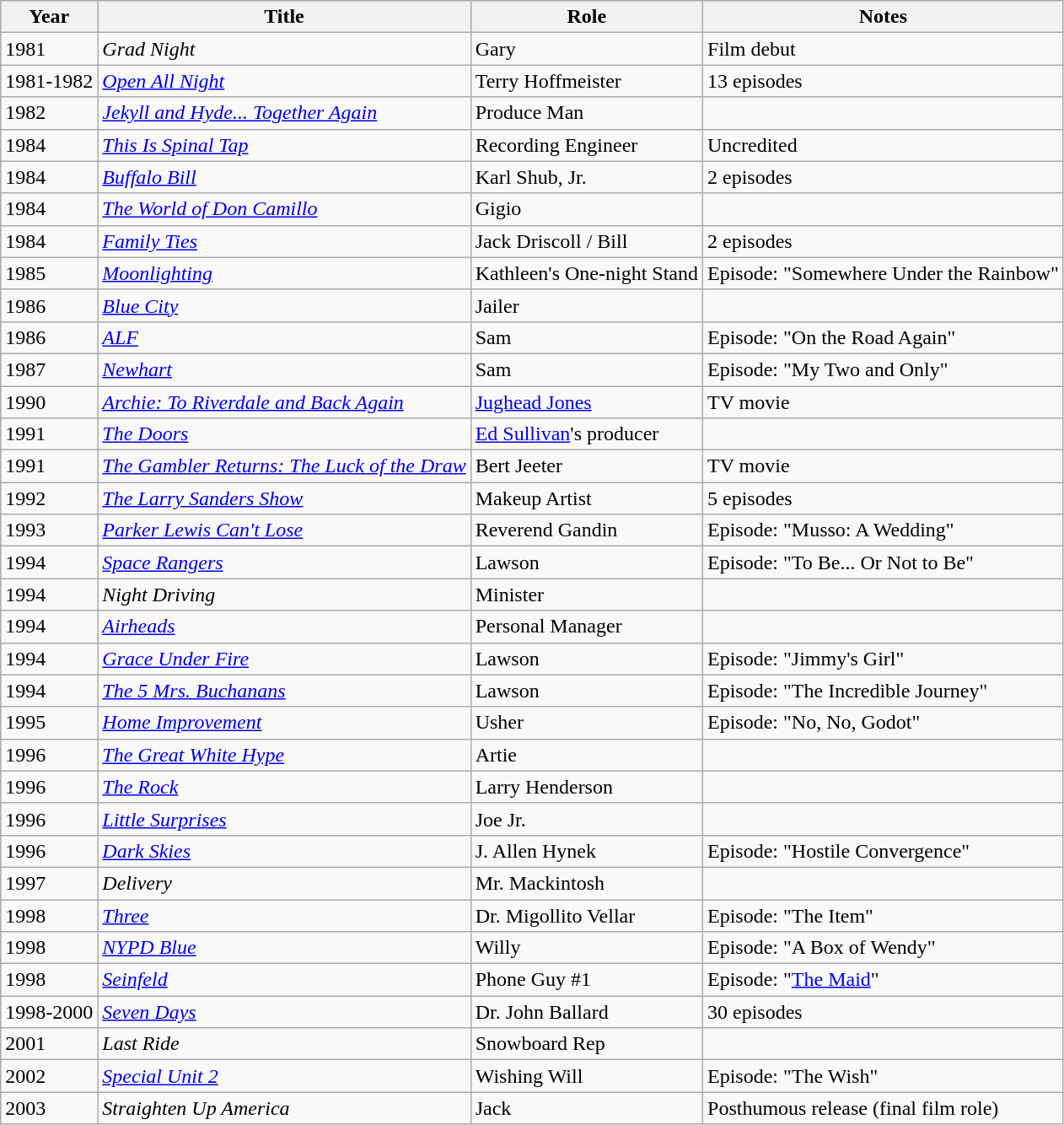<table class="wikitable">
<tr>
<th>Year</th>
<th>Title</th>
<th>Role</th>
<th>Notes</th>
</tr>
<tr>
<td>1981</td>
<td><em>Grad Night</em></td>
<td>Gary</td>
<td>Film debut</td>
</tr>
<tr>
<td>1981-1982</td>
<td><em><a href='#'>Open All Night</a></em></td>
<td>Terry Hoffmeister</td>
<td>13 episodes</td>
</tr>
<tr>
<td>1982</td>
<td><em><a href='#'>Jekyll and Hyde... Together Again</a></em></td>
<td>Produce Man</td>
<td></td>
</tr>
<tr>
<td>1984</td>
<td><em><a href='#'>This Is Spinal Tap</a></em></td>
<td>Recording Engineer</td>
<td>Uncredited</td>
</tr>
<tr>
<td>1984</td>
<td><em><a href='#'>Buffalo Bill</a></em></td>
<td>Karl Shub, Jr.</td>
<td>2 episodes</td>
</tr>
<tr>
<td>1984</td>
<td><em><a href='#'>The World of Don Camillo</a></em></td>
<td>Gigio</td>
<td></td>
</tr>
<tr>
<td>1984</td>
<td><em><a href='#'>Family Ties</a></em></td>
<td>Jack Driscoll / Bill</td>
<td>2 episodes</td>
</tr>
<tr>
<td>1985</td>
<td><em><a href='#'>Moonlighting</a></em></td>
<td>Kathleen's One-night Stand</td>
<td>Episode: "Somewhere Under the Rainbow"</td>
</tr>
<tr>
<td>1986</td>
<td><em><a href='#'>Blue City</a></em></td>
<td>Jailer</td>
<td></td>
</tr>
<tr>
<td>1986</td>
<td><em><a href='#'>ALF</a></em></td>
<td>Sam</td>
<td>Episode:  "On the Road Again"</td>
</tr>
<tr>
<td>1987</td>
<td><em><a href='#'>Newhart</a></em></td>
<td>Sam</td>
<td>Episode:  "My Two and Only"</td>
</tr>
<tr>
<td>1990</td>
<td><em><a href='#'>Archie: To Riverdale and Back Again</a></em></td>
<td><a href='#'>Jughead Jones</a></td>
<td>TV movie</td>
</tr>
<tr>
<td>1991</td>
<td><em><a href='#'>The Doors</a></em></td>
<td><a href='#'>Ed Sullivan</a>'s producer</td>
<td></td>
</tr>
<tr>
<td>1991</td>
<td><em><a href='#'>The Gambler Returns: The Luck of the Draw</a></em></td>
<td>Bert Jeeter</td>
<td>TV movie</td>
</tr>
<tr>
<td>1992</td>
<td><em><a href='#'>The Larry Sanders Show</a></em></td>
<td>Makeup Artist</td>
<td>5 episodes</td>
</tr>
<tr>
<td>1993</td>
<td><em><a href='#'>Parker Lewis Can't Lose</a></em></td>
<td>Reverend Gandin</td>
<td>Episode: "Musso: A Wedding"</td>
</tr>
<tr>
<td>1994</td>
<td><em><a href='#'>Space Rangers</a></em></td>
<td>Lawson</td>
<td>Episode: "To Be... Or Not to Be"</td>
</tr>
<tr>
<td>1994</td>
<td><em>Night Driving</em></td>
<td>Minister</td>
<td></td>
</tr>
<tr>
<td>1994</td>
<td><em><a href='#'>Airheads</a></em></td>
<td>Personal Manager</td>
<td></td>
</tr>
<tr>
<td>1994</td>
<td><em><a href='#'>Grace Under Fire</a></em></td>
<td>Lawson</td>
<td>Episode: "Jimmy's Girl"</td>
</tr>
<tr>
<td>1994</td>
<td><em><a href='#'>The 5 Mrs. Buchanans</a></em></td>
<td>Lawson</td>
<td>Episode: "The Incredible Journey"</td>
</tr>
<tr>
<td>1995</td>
<td><em><a href='#'>Home Improvement</a></em></td>
<td>Usher</td>
<td>Episode: "No, No, Godot"</td>
</tr>
<tr>
<td>1996</td>
<td><em><a href='#'>The Great White Hype</a></em></td>
<td>Artie</td>
<td></td>
</tr>
<tr>
<td>1996</td>
<td><em><a href='#'>The Rock</a></em></td>
<td>Larry Henderson</td>
<td></td>
</tr>
<tr>
<td>1996</td>
<td><em><a href='#'>Little Surprises</a></em></td>
<td>Joe Jr.</td>
<td></td>
</tr>
<tr>
<td>1996</td>
<td><em><a href='#'>Dark Skies</a></em></td>
<td>J. Allen Hynek</td>
<td>Episode: "Hostile Convergence"</td>
</tr>
<tr>
<td>1997</td>
<td><em>Delivery</em></td>
<td>Mr. Mackintosh</td>
<td></td>
</tr>
<tr 1997 back from the dead again [ the pretender]>
<td>1998</td>
<td><em><a href='#'>Three</a></em></td>
<td>Dr. Migollito Vellar</td>
<td>Episode: "The Item"</td>
</tr>
<tr>
<td>1998</td>
<td><em><a href='#'>NYPD Blue</a></em></td>
<td>Willy</td>
<td>Episode: "A Box of Wendy"</td>
</tr>
<tr>
<td>1998</td>
<td><em><a href='#'>Seinfeld</a></em></td>
<td>Phone Guy #1</td>
<td>Episode: "<a href='#'>The Maid</a>"</td>
</tr>
<tr>
<td>1998-2000</td>
<td><em><a href='#'>Seven Days</a></em></td>
<td>Dr. John Ballard</td>
<td>30 episodes</td>
</tr>
<tr>
<td>2001</td>
<td><em>Last Ride</em></td>
<td>Snowboard Rep</td>
<td></td>
</tr>
<tr>
<td>2002</td>
<td><em><a href='#'>Special Unit 2</a></em></td>
<td>Wishing Will</td>
<td>Episode: "The Wish"</td>
</tr>
<tr>
<td>2003</td>
<td><em>Straighten Up America</em></td>
<td>Jack</td>
<td>Posthumous release (final film role)</td>
</tr>
</table>
